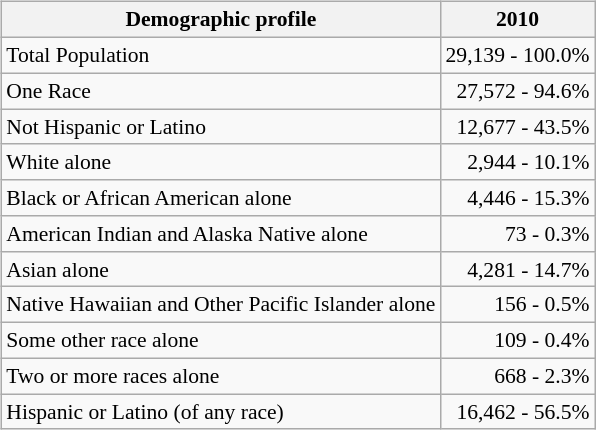<table>
<tr>
<td align="left"><br><table class="wikitable sortable collapsible" style="margin-left:auto;margin-right:auto;text-align: right;font-size: 90%;">
<tr>
<th>Demographic profile</th>
<th>2010</th>
</tr>
<tr>
<td align="left">Total Population</td>
<td>29,139 - 100.0%</td>
</tr>
<tr>
<td align="left">One Race</td>
<td>27,572 - 94.6%</td>
</tr>
<tr>
<td align="left">Not Hispanic or Latino</td>
<td>12,677 - 43.5%</td>
</tr>
<tr>
<td align="left">White alone</td>
<td>2,944 - 10.1%</td>
</tr>
<tr>
<td align="left">Black or African American alone</td>
<td>4,446 - 15.3%</td>
</tr>
<tr>
<td align="left">American Indian and Alaska Native alone</td>
<td>73 - 0.3%</td>
</tr>
<tr>
<td align="left">Asian alone</td>
<td>4,281 - 14.7%</td>
</tr>
<tr>
<td align="left">Native Hawaiian and Other Pacific Islander alone</td>
<td>156 - 0.5%</td>
</tr>
<tr>
<td align="left">Some other race alone</td>
<td>109 - 0.4%</td>
</tr>
<tr>
<td align="left">Two or more races alone</td>
<td>668 - 2.3%</td>
</tr>
<tr>
<td align="left">Hispanic or Latino (of any race)</td>
<td>16,462 - 56.5%</td>
</tr>
</table>
</td>
</tr>
</table>
